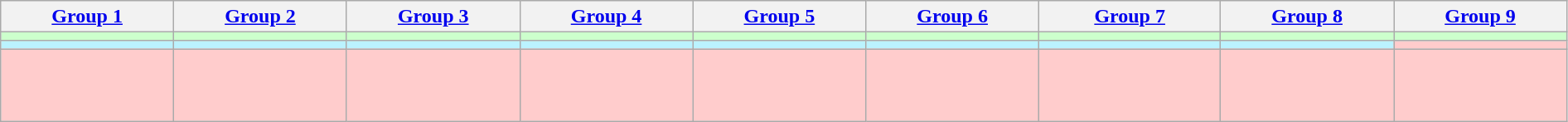<table class="wikitable" style="text-align:center;" width="99.75%">
<tr align="center">
<th width="11.05%"><a href='#'>Group 1</a></th>
<th width="11.05%"><a href='#'>Group 2</a></th>
<th width="11.05%"><a href='#'>Group 3</a></th>
<th width="11.05%"><a href='#'>Group 4</a></th>
<th width="11.05%"><a href='#'>Group 5</a></th>
<th width="11.05%"><a href='#'>Group 6</a></th>
<th width="11.60%"><a href='#'>Group 7</a></th>
<th width="11.05%"><a href='#'>Group 8</a></th>
<th width="11.05%"><a href='#'>Group 9</a></th>
</tr>
<tr style="background:#ccffcc; font-size:90%">
<td style="vertical-align:top"></td>
<td style="vertical-align:top"></td>
<td style="vertical-align:top"></td>
<td style="vertical-align:top"></td>
<td style="vertical-align:top"></td>
<td style="vertical-align:top"></td>
<td style="vertical-align:top"></td>
<td style="vertical-align:top"></td>
<td style="vertical-align:top"></td>
</tr>
<tr style="background:#BBF3FF; font-size:90%">
<td style="vertical-align:top"></td>
<td style="vertical-align:top"></td>
<td style="vertical-align:top"></td>
<td style="vertical-align:top"></td>
<td style="vertical-align:top"></td>
<td style="vertical-align:top"></td>
<td style="vertical-align:top"></td>
<td style="vertical-align:top"></td>
<td style="background:#ffcccc; vertical-align:top"></td>
</tr>
<tr style="background:#ffcccc; font-size:90%">
<td style="vertical-align:top"><br><br><br></td>
<td style="vertical-align:top"><br><br><br></td>
<td style="vertical-align:top"><br><br><br></td>
<td style="vertical-align:top"><br><br><br></td>
<td style="vertical-align:top"><br><br><br></td>
<td style="vertical-align:top"><br><br><br></td>
<td style="vertical-align:top"><br><br><br></td>
<td style="vertical-align:top"><br><br><br></td>
<td style="vertical-align:top"><br><br></td>
</tr>
</table>
